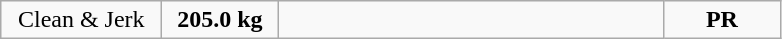<table class = "wikitable" style="text-align:center;">
<tr>
<td width=100>Clean & Jerk</td>
<td width=70><strong>205.0 kg</strong></td>
<td width=250 align=left></td>
<td width=70><strong>PR</strong></td>
</tr>
</table>
